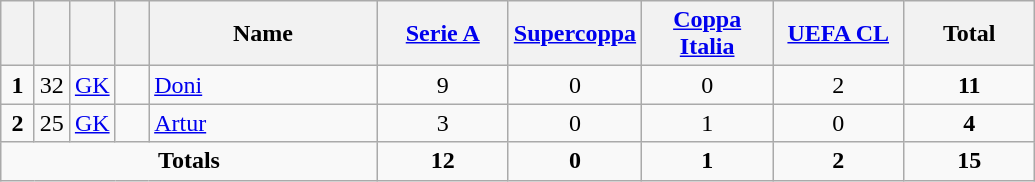<table class="wikitable" style="text-align:center">
<tr>
<th width=15></th>
<th width=15></th>
<th width=15></th>
<th width=15></th>
<th width=145>Name</th>
<th width=80><strong><a href='#'>Serie A</a></strong></th>
<th width=80><strong><a href='#'>Supercoppa</a></strong></th>
<th width=80><strong><a href='#'>Coppa Italia</a></strong></th>
<th width=80><strong><a href='#'>UEFA CL</a></strong></th>
<th width=80>Total</th>
</tr>
<tr>
<td><strong>1</strong></td>
<td>32</td>
<td><a href='#'>GK</a></td>
<td></td>
<td align=left><a href='#'>Doni</a></td>
<td>9</td>
<td>0</td>
<td>0</td>
<td>2</td>
<td><strong>11</strong></td>
</tr>
<tr>
<td><strong>2</strong></td>
<td>25</td>
<td><a href='#'>GK</a></td>
<td></td>
<td align=left><a href='#'>Artur</a></td>
<td>3</td>
<td>0</td>
<td>1</td>
<td>0</td>
<td><strong>4</strong></td>
</tr>
<tr>
<td colspan=5><strong>Totals</strong></td>
<td><strong>12</strong></td>
<td><strong>0</strong></td>
<td><strong>1</strong></td>
<td><strong>2</strong></td>
<td><strong>15</strong></td>
</tr>
</table>
